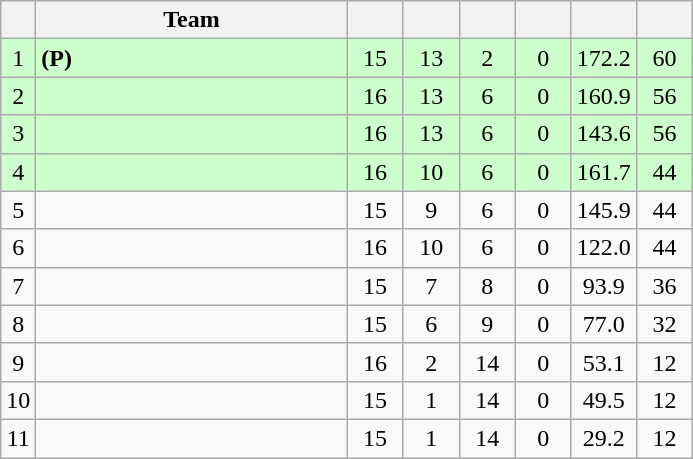<table class="wikitable" style="text-align:center; margin-bottom:0">
<tr>
<th style="width:10px"></th>
<th style="width:45%;">Team</th>
<th style="width:30px;"></th>
<th style="width:30px;"></th>
<th style="width:30px;"></th>
<th style="width:30px;"></th>
<th style="width:30px;"></th>
<th style="width:30px;"></th>
</tr>
<tr style="background:#ccffcc;">
<td>1</td>
<td style="text-align:left;"> <strong>(P)</strong></td>
<td>15</td>
<td>13</td>
<td>2</td>
<td>0</td>
<td>172.2</td>
<td>60</td>
</tr>
<tr style="background:#ccffcc;">
<td>2</td>
<td style="text-align:left;"></td>
<td>16</td>
<td>13</td>
<td>6</td>
<td>0</td>
<td>160.9</td>
<td>56</td>
</tr>
<tr style="background:#ccffcc;">
<td>3</td>
<td style="text-align:left;"></td>
<td>16</td>
<td>13</td>
<td>6</td>
<td>0</td>
<td>143.6</td>
<td>56</td>
</tr>
<tr style="background:#ccffcc;">
<td>4</td>
<td style="text-align:left;"></td>
<td>16</td>
<td>10</td>
<td>6</td>
<td>0</td>
<td>161.7</td>
<td>44</td>
</tr>
<tr>
<td>5</td>
<td style="text-align:left;"></td>
<td>15</td>
<td>9</td>
<td>6</td>
<td>0</td>
<td>145.9</td>
<td>44</td>
</tr>
<tr>
<td>6</td>
<td style="text-align:left;"></td>
<td>16</td>
<td>10</td>
<td>6</td>
<td>0</td>
<td>122.0</td>
<td>44</td>
</tr>
<tr>
<td>7</td>
<td style="text-align:left;"></td>
<td>15</td>
<td>7</td>
<td>8</td>
<td>0</td>
<td>93.9</td>
<td>36</td>
</tr>
<tr>
<td>8</td>
<td style="text-align:left;"></td>
<td>15</td>
<td>6</td>
<td>9</td>
<td>0</td>
<td>77.0</td>
<td>32</td>
</tr>
<tr>
<td>9</td>
<td style="text-align:left;"></td>
<td>16</td>
<td>2</td>
<td>14</td>
<td>0</td>
<td>53.1</td>
<td>12</td>
</tr>
<tr>
<td>10</td>
<td style="text-align:left;"></td>
<td>15</td>
<td>1</td>
<td>14</td>
<td>0</td>
<td>49.5</td>
<td>12</td>
</tr>
<tr>
<td>11</td>
<td style="text-align:left;"></td>
<td>15</td>
<td>1</td>
<td>14</td>
<td>0</td>
<td>29.2</td>
<td>12</td>
</tr>
</table>
